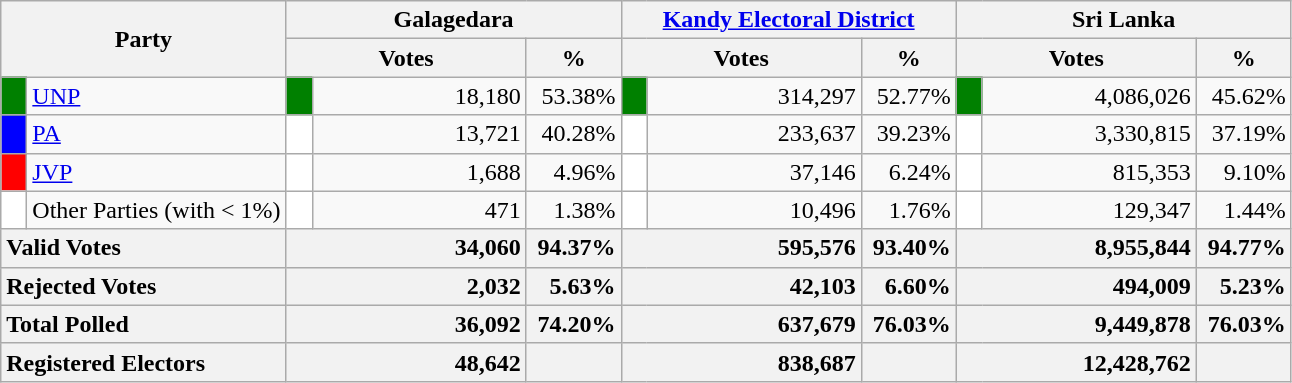<table class="wikitable">
<tr>
<th colspan="2" width="144px"rowspan="2">Party</th>
<th colspan="3" width="216px">Galagedara</th>
<th colspan="3" width="216px"><a href='#'>Kandy Electoral District</a></th>
<th colspan="3" width="216px">Sri Lanka</th>
</tr>
<tr>
<th colspan="2" width="144px">Votes</th>
<th>%</th>
<th colspan="2" width="144px">Votes</th>
<th>%</th>
<th colspan="2" width="144px">Votes</th>
<th>%</th>
</tr>
<tr>
<td style="background-color:green;" width="10px"></td>
<td style="text-align:left;"><a href='#'>UNP</a></td>
<td style="background-color:green;" width="10px"></td>
<td style="text-align:right;">18,180</td>
<td style="text-align:right;">53.38%</td>
<td style="background-color:green;" width="10px"></td>
<td style="text-align:right;">314,297</td>
<td style="text-align:right;">52.77%</td>
<td style="background-color:green;" width="10px"></td>
<td style="text-align:right;">4,086,026</td>
<td style="text-align:right;">45.62%</td>
</tr>
<tr>
<td style="background-color:blue;" width="10px"></td>
<td style="text-align:left;"><a href='#'>PA</a></td>
<td style="background-color:white;" width="10px"></td>
<td style="text-align:right;">13,721</td>
<td style="text-align:right;">40.28%</td>
<td style="background-color:white;" width="10px"></td>
<td style="text-align:right;">233,637</td>
<td style="text-align:right;">39.23%</td>
<td style="background-color:white;" width="10px"></td>
<td style="text-align:right;">3,330,815</td>
<td style="text-align:right;">37.19%</td>
</tr>
<tr>
<td style="background-color:red;" width="10px"></td>
<td style="text-align:left;"><a href='#'>JVP</a></td>
<td style="background-color:white;" width="10px"></td>
<td style="text-align:right;">1,688</td>
<td style="text-align:right;">4.96%</td>
<td style="background-color:white;" width="10px"></td>
<td style="text-align:right;">37,146</td>
<td style="text-align:right;">6.24%</td>
<td style="background-color:white;" width="10px"></td>
<td style="text-align:right;">815,353</td>
<td style="text-align:right;">9.10%</td>
</tr>
<tr>
<td style="background-color:white;" width="10px"></td>
<td style="text-align:left;">Other Parties (with < 1%)</td>
<td style="background-color:white;" width="10px"></td>
<td style="text-align:right;">471</td>
<td style="text-align:right;">1.38%</td>
<td style="background-color:white;" width="10px"></td>
<td style="text-align:right;">10,496</td>
<td style="text-align:right;">1.76%</td>
<td style="background-color:white;" width="10px"></td>
<td style="text-align:right;">129,347</td>
<td style="text-align:right;">1.44%</td>
</tr>
<tr>
<th colspan="2" width="144px"style="text-align:left;">Valid Votes</th>
<th style="text-align:right;"colspan="2" width="144px">34,060</th>
<th style="text-align:right;">94.37%</th>
<th style="text-align:right;"colspan="2" width="144px">595,576</th>
<th style="text-align:right;">93.40%</th>
<th style="text-align:right;"colspan="2" width="144px">8,955,844</th>
<th style="text-align:right;">94.77%</th>
</tr>
<tr>
<th colspan="2" width="144px"style="text-align:left;">Rejected Votes</th>
<th style="text-align:right;"colspan="2" width="144px">2,032</th>
<th style="text-align:right;">5.63%</th>
<th style="text-align:right;"colspan="2" width="144px">42,103</th>
<th style="text-align:right;">6.60%</th>
<th style="text-align:right;"colspan="2" width="144px">494,009</th>
<th style="text-align:right;">5.23%</th>
</tr>
<tr>
<th colspan="2" width="144px"style="text-align:left;">Total Polled</th>
<th style="text-align:right;"colspan="2" width="144px">36,092</th>
<th style="text-align:right;">74.20%</th>
<th style="text-align:right;"colspan="2" width="144px">637,679</th>
<th style="text-align:right;">76.03%</th>
<th style="text-align:right;"colspan="2" width="144px">9,449,878</th>
<th style="text-align:right;">76.03%</th>
</tr>
<tr>
<th colspan="2" width="144px"style="text-align:left;">Registered Electors</th>
<th style="text-align:right;"colspan="2" width="144px">48,642</th>
<th></th>
<th style="text-align:right;"colspan="2" width="144px">838,687</th>
<th></th>
<th style="text-align:right;"colspan="2" width="144px">12,428,762</th>
<th></th>
</tr>
</table>
